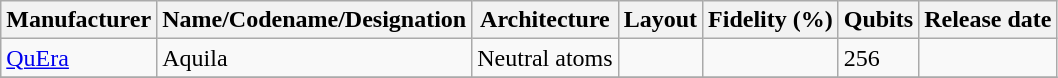<table class="wikitable sortable">
<tr>
<th>Manufacturer</th>
<th>Name/Codename/Designation</th>
<th>Architecture</th>
<th>Layout</th>
<th>Fidelity (%)</th>
<th>Qubits</th>
<th>Release date</th>
</tr>
<tr>
<td><a href='#'>QuEra</a></td>
<td>Aquila</td>
<td>Neutral atoms</td>
<td></td>
<td></td>
<td>256</td>
<td></td>
</tr>
<tr>
</tr>
</table>
